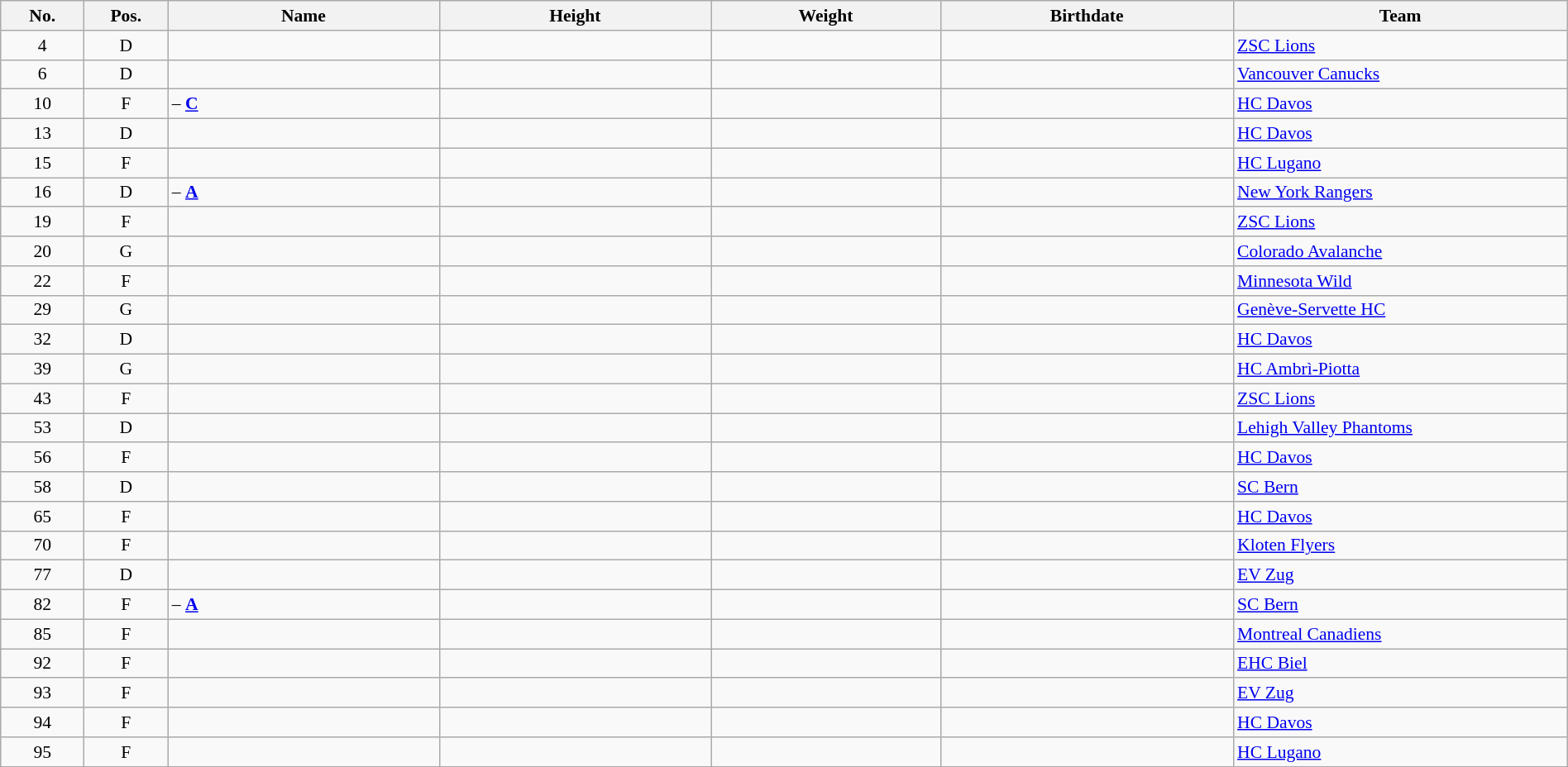<table width="100%" class="wikitable sortable" style="font-size: 90%; text-align: center;">
<tr>
<th style="width:  4%;">No.</th>
<th style="width:  4%;">Pos.</th>
<th style="width: 13%;">Name</th>
<th style="width: 13%;">Height</th>
<th style="width: 11%;">Weight</th>
<th style="width: 14%;">Birthdate</th>
<th style="width: 16%;">Team</th>
</tr>
<tr>
<td>4</td>
<td>D</td>
<td align=left></td>
<td></td>
<td></td>
<td></td>
<td style="text-align:left;"> <a href='#'>ZSC Lions</a></td>
</tr>
<tr>
<td>6</td>
<td>D</td>
<td align=left></td>
<td></td>
<td></td>
<td></td>
<td style="text-align:left;"> <a href='#'>Vancouver Canucks</a></td>
</tr>
<tr>
<td>10</td>
<td>F</td>
<td align=left> – <strong><a href='#'>C</a></strong></td>
<td></td>
<td></td>
<td></td>
<td style="text-align:left;"> <a href='#'>HC Davos</a></td>
</tr>
<tr>
<td>13</td>
<td>D</td>
<td align=left></td>
<td></td>
<td></td>
<td></td>
<td style="text-align:left;"> <a href='#'>HC Davos</a></td>
</tr>
<tr>
<td>15</td>
<td>F</td>
<td align=left></td>
<td></td>
<td></td>
<td></td>
<td style="text-align:left;"> <a href='#'>HC Lugano</a></td>
</tr>
<tr>
<td>16</td>
<td>D</td>
<td align=left> – <strong><a href='#'>A</a></strong></td>
<td></td>
<td></td>
<td></td>
<td style="text-align:left;"> <a href='#'>New York Rangers</a></td>
</tr>
<tr>
<td>19</td>
<td>F</td>
<td align=left></td>
<td></td>
<td></td>
<td></td>
<td style="text-align:left;"> <a href='#'>ZSC Lions</a></td>
</tr>
<tr>
<td>20</td>
<td>G</td>
<td align=left></td>
<td></td>
<td></td>
<td></td>
<td style="text-align:left;"> <a href='#'>Colorado Avalanche</a></td>
</tr>
<tr>
<td>22</td>
<td>F</td>
<td align=left></td>
<td></td>
<td></td>
<td></td>
<td style="text-align:left;"> <a href='#'>Minnesota Wild</a></td>
</tr>
<tr>
<td>29</td>
<td>G</td>
<td align=left></td>
<td></td>
<td></td>
<td></td>
<td style="text-align:left;"> <a href='#'>Genève-Servette HC</a></td>
</tr>
<tr>
<td>32</td>
<td>D</td>
<td align=left></td>
<td></td>
<td></td>
<td></td>
<td style="text-align:left;"> <a href='#'>HC Davos</a></td>
</tr>
<tr>
<td>39</td>
<td>G</td>
<td align=left></td>
<td></td>
<td></td>
<td></td>
<td style="text-align:left;"> <a href='#'>HC Ambrì-Piotta</a></td>
</tr>
<tr>
<td>43</td>
<td>F</td>
<td align=left></td>
<td></td>
<td></td>
<td></td>
<td style="text-align:left;"> <a href='#'>ZSC Lions</a></td>
</tr>
<tr>
<td>53</td>
<td>D</td>
<td align=left></td>
<td></td>
<td></td>
<td></td>
<td style="text-align:left;"> <a href='#'>Lehigh Valley Phantoms</a></td>
</tr>
<tr>
<td>56</td>
<td>F</td>
<td align=left></td>
<td></td>
<td></td>
<td></td>
<td style="text-align:left;"> <a href='#'>HC Davos</a></td>
</tr>
<tr>
<td>58</td>
<td>D</td>
<td align=left></td>
<td></td>
<td></td>
<td></td>
<td style="text-align:left;"> <a href='#'>SC Bern</a></td>
</tr>
<tr>
<td>65</td>
<td>F</td>
<td align=left></td>
<td></td>
<td></td>
<td></td>
<td style="text-align:left;"> <a href='#'>HC Davos</a></td>
</tr>
<tr>
<td>70</td>
<td>F</td>
<td align=left></td>
<td></td>
<td></td>
<td></td>
<td style="text-align:left;"> <a href='#'>Kloten Flyers</a></td>
</tr>
<tr>
<td>77</td>
<td>D</td>
<td align=left></td>
<td></td>
<td></td>
<td></td>
<td style="text-align:left;"> <a href='#'>EV Zug</a></td>
</tr>
<tr>
<td>82</td>
<td>F</td>
<td align=left> – <strong><a href='#'>A</a></strong></td>
<td></td>
<td></td>
<td></td>
<td style="text-align:left;"> <a href='#'>SC Bern</a></td>
</tr>
<tr>
<td>85</td>
<td>F</td>
<td align=left></td>
<td></td>
<td></td>
<td></td>
<td style="text-align:left;"> <a href='#'>Montreal Canadiens</a></td>
</tr>
<tr>
<td>92</td>
<td>F</td>
<td align=left></td>
<td></td>
<td></td>
<td></td>
<td style="text-align:left;"> <a href='#'>EHC Biel</a></td>
</tr>
<tr>
<td>93</td>
<td>F</td>
<td align=left></td>
<td></td>
<td></td>
<td></td>
<td style="text-align:left;"> <a href='#'>EV Zug</a></td>
</tr>
<tr>
<td>94</td>
<td>F</td>
<td align=left></td>
<td></td>
<td></td>
<td></td>
<td style="text-align:left;"> <a href='#'>HC Davos</a></td>
</tr>
<tr>
<td>95</td>
<td>F</td>
<td align=left></td>
<td></td>
<td></td>
<td></td>
<td style="text-align:left;"> <a href='#'>HC Lugano</a></td>
</tr>
</table>
